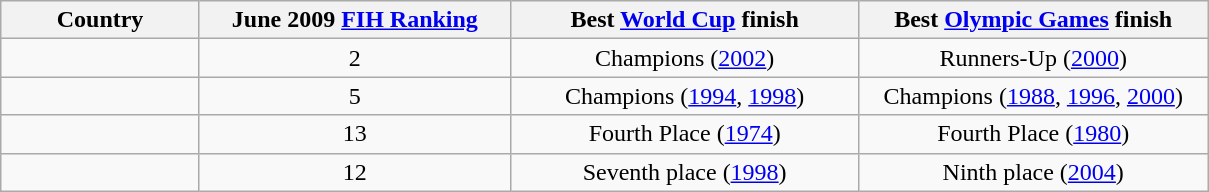<table class="wikitable">
<tr>
<th style="width:125px;">Country</th>
<th style="width:200px;">June 2009 <a href='#'>FIH Ranking</a></th>
<th style="width:225px;">Best <a href='#'>World Cup</a> finish</th>
<th style="width:225px;">Best <a href='#'>Olympic Games</a> finish</th>
</tr>
<tr style="text-align:center;">
<td style="text-align:left;"></td>
<td>2</td>
<td>Champions (<a href='#'>2002</a>)</td>
<td>Runners-Up (<a href='#'>2000</a>)</td>
</tr>
<tr style="text-align:center;">
<td style="text-align:left;"></td>
<td>5</td>
<td>Champions (<a href='#'>1994</a>, <a href='#'>1998</a>)</td>
<td>Champions (<a href='#'>1988</a>, <a href='#'>1996</a>, <a href='#'>2000</a>)</td>
</tr>
<tr style="text-align:center;">
<td style="text-align:left;"></td>
<td>13</td>
<td>Fourth Place (<a href='#'>1974</a>)</td>
<td>Fourth Place (<a href='#'>1980</a>)</td>
</tr>
<tr style="text-align:center;">
<td style="text-align:left;"></td>
<td>12</td>
<td>Seventh place (<a href='#'>1998</a>)</td>
<td>Ninth place (<a href='#'>2004</a>)</td>
</tr>
</table>
